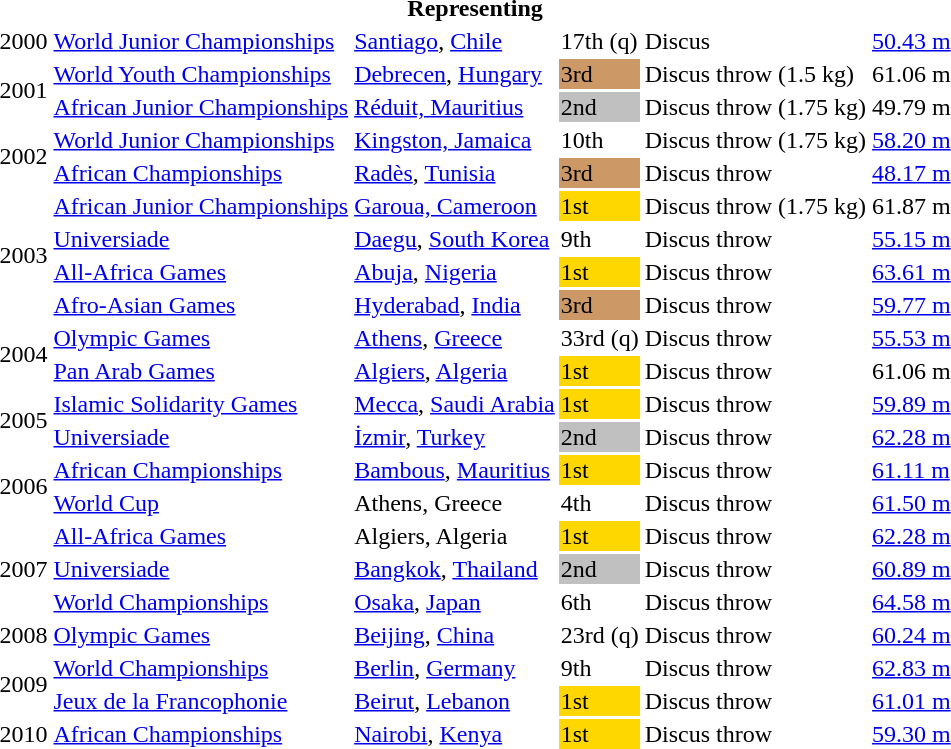<table>
<tr>
<th colspan=6>Representing </th>
</tr>
<tr>
<td>2000</td>
<td><a href='#'>World Junior Championships</a></td>
<td><a href='#'>Santiago</a>, <a href='#'>Chile</a></td>
<td>17th (q)</td>
<td>Discus</td>
<td><a href='#'>50.43 m</a></td>
</tr>
<tr>
<td rowspan=2>2001</td>
<td><a href='#'>World Youth Championships</a></td>
<td><a href='#'>Debrecen</a>, <a href='#'>Hungary</a></td>
<td bgcolor=cc9966>3rd</td>
<td>Discus throw (1.5 kg)</td>
<td>61.06 m</td>
</tr>
<tr>
<td><a href='#'>African Junior Championships</a></td>
<td><a href='#'>Réduit, Mauritius</a></td>
<td bgcolor=silver>2nd</td>
<td>Discus throw (1.75 kg)</td>
<td>49.79 m</td>
</tr>
<tr>
<td rowspan=2>2002</td>
<td><a href='#'>World Junior Championships</a></td>
<td><a href='#'>Kingston, Jamaica</a></td>
<td>10th</td>
<td>Discus throw (1.75 kg)</td>
<td><a href='#'>58.20 m</a></td>
</tr>
<tr>
<td><a href='#'>African Championships</a></td>
<td><a href='#'>Radès</a>, <a href='#'>Tunisia</a></td>
<td bgcolor=cc9966>3rd</td>
<td>Discus throw</td>
<td><a href='#'>48.17 m</a></td>
</tr>
<tr>
<td rowspan=4>2003</td>
<td><a href='#'>African Junior Championships</a></td>
<td><a href='#'>Garoua, Cameroon</a></td>
<td bgcolor=gold>1st</td>
<td>Discus throw (1.75 kg)</td>
<td>61.87 m</td>
</tr>
<tr>
<td><a href='#'>Universiade</a></td>
<td><a href='#'>Daegu</a>, <a href='#'>South Korea</a></td>
<td>9th</td>
<td>Discus throw</td>
<td><a href='#'>55.15 m</a></td>
</tr>
<tr>
<td><a href='#'>All-Africa Games</a></td>
<td><a href='#'>Abuja</a>, <a href='#'>Nigeria</a></td>
<td bgcolor=gold>1st</td>
<td>Discus throw</td>
<td><a href='#'>63.61 m</a></td>
</tr>
<tr>
<td><a href='#'>Afro-Asian Games</a></td>
<td><a href='#'>Hyderabad</a>, <a href='#'>India</a></td>
<td bgcolor=cc9966>3rd</td>
<td>Discus throw</td>
<td><a href='#'>59.77 m</a></td>
</tr>
<tr>
<td rowspan=2>2004</td>
<td><a href='#'>Olympic Games</a></td>
<td><a href='#'>Athens</a>, <a href='#'>Greece</a></td>
<td>33rd (q)</td>
<td>Discus throw</td>
<td><a href='#'>55.53 m</a></td>
</tr>
<tr>
<td><a href='#'>Pan Arab Games</a></td>
<td><a href='#'>Algiers</a>, <a href='#'>Algeria</a></td>
<td bgcolor=gold>1st</td>
<td>Discus throw</td>
<td>61.06 m</td>
</tr>
<tr>
<td rowspan=2>2005</td>
<td><a href='#'>Islamic Solidarity Games</a></td>
<td><a href='#'>Mecca</a>, <a href='#'>Saudi Arabia</a></td>
<td bgcolor=gold>1st</td>
<td>Discus throw</td>
<td><a href='#'>59.89 m</a></td>
</tr>
<tr>
<td><a href='#'>Universiade</a></td>
<td><a href='#'>İzmir</a>, <a href='#'>Turkey</a></td>
<td bgcolor=silver>2nd</td>
<td>Discus throw</td>
<td><a href='#'>62.28 m</a></td>
</tr>
<tr>
<td rowspan=2>2006</td>
<td><a href='#'>African Championships</a></td>
<td><a href='#'>Bambous</a>, <a href='#'>Mauritius</a></td>
<td bgcolor=gold>1st</td>
<td>Discus throw</td>
<td><a href='#'>61.11 m</a></td>
</tr>
<tr>
<td><a href='#'>World Cup</a></td>
<td>Athens, Greece</td>
<td>4th</td>
<td>Discus throw</td>
<td><a href='#'>61.50 m</a></td>
</tr>
<tr>
<td rowspan=3>2007</td>
<td><a href='#'>All-Africa Games</a></td>
<td>Algiers, Algeria</td>
<td bgcolor=gold>1st</td>
<td>Discus throw</td>
<td><a href='#'>62.28 m</a></td>
</tr>
<tr>
<td><a href='#'>Universiade</a></td>
<td><a href='#'>Bangkok</a>, <a href='#'>Thailand</a></td>
<td bgcolor=silver>2nd</td>
<td>Discus throw</td>
<td><a href='#'>60.89 m</a></td>
</tr>
<tr>
<td><a href='#'>World Championships</a></td>
<td><a href='#'>Osaka</a>, <a href='#'>Japan</a></td>
<td>6th</td>
<td>Discus throw</td>
<td><a href='#'>64.58 m</a></td>
</tr>
<tr>
<td>2008</td>
<td><a href='#'>Olympic Games</a></td>
<td><a href='#'>Beijing</a>, <a href='#'>China</a></td>
<td>23rd (q)</td>
<td>Discus throw</td>
<td><a href='#'>60.24 m</a></td>
</tr>
<tr>
<td rowspan=2>2009</td>
<td><a href='#'>World Championships</a></td>
<td><a href='#'>Berlin</a>, <a href='#'>Germany</a></td>
<td>9th</td>
<td>Discus throw</td>
<td><a href='#'>62.83 m</a></td>
</tr>
<tr>
<td><a href='#'>Jeux de la Francophonie</a></td>
<td><a href='#'>Beirut</a>, <a href='#'>Lebanon</a></td>
<td bgcolor=gold>1st</td>
<td>Discus throw</td>
<td><a href='#'>61.01 m</a></td>
</tr>
<tr>
<td>2010</td>
<td><a href='#'>African Championships</a></td>
<td><a href='#'>Nairobi</a>, <a href='#'>Kenya</a></td>
<td bgcolor=gold>1st</td>
<td>Discus throw</td>
<td><a href='#'>59.30 m</a></td>
</tr>
</table>
